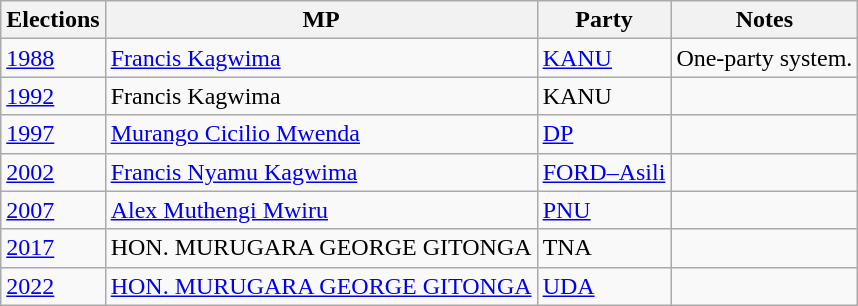<table class="wikitable">
<tr>
<th>Elections</th>
<th>MP </th>
<th>Party</th>
<th>Notes</th>
</tr>
<tr>
<td><a href='#'>1988</a></td>
<td><a href='#'>Francis Kagwima</a></td>
<td><a href='#'>KANU</a></td>
<td>One-party system.</td>
</tr>
<tr>
<td><a href='#'>1992</a></td>
<td>Francis Kagwima</td>
<td>KANU</td>
<td></td>
</tr>
<tr>
<td><a href='#'>1997</a></td>
<td><a href='#'>Murango Cicilio Mwenda</a></td>
<td><a href='#'>DP</a></td>
<td></td>
</tr>
<tr>
<td><a href='#'>2002</a></td>
<td><a href='#'>Francis Nyamu Kagwima</a></td>
<td><a href='#'>FORD–Asili</a></td>
<td></td>
</tr>
<tr>
<td><a href='#'>2007</a></td>
<td><a href='#'>Alex Muthengi Mwiru</a></td>
<td><a href='#'>PNU</a></td>
<td></td>
</tr>
<tr>
<td><a href='#'>2017</a></td>
<td>HON. MURUGARA GEORGE GITONGA</td>
<td>TNA</td>
<td></td>
</tr>
<tr>
<td><a href='#'>2022</a></td>
<td><a href='#'>HON. MURUGARA GEORGE GITONGA</a></td>
<td><a href='#'>UDA</a></td>
<td></td>
</tr>
</table>
